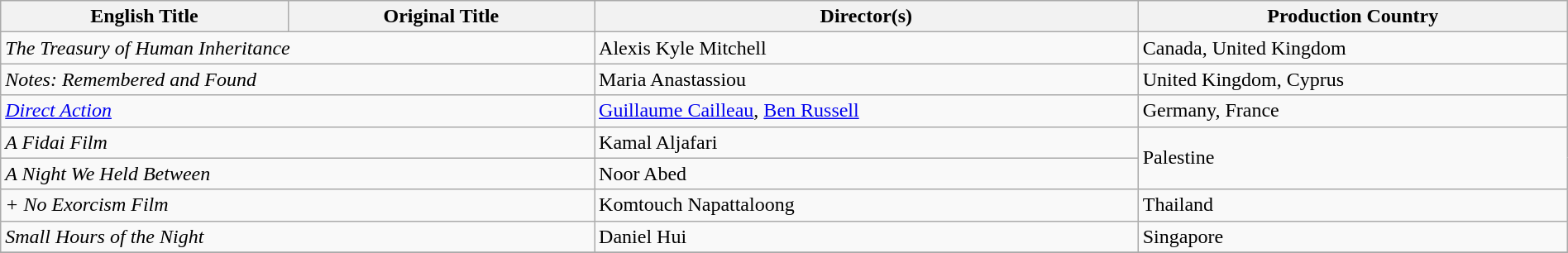<table class="wikitable" style="width:100%; margin-bottom:4px">
<tr>
<th>English Title</th>
<th>Original Title</th>
<th>Director(s)</th>
<th>Production Country</th>
</tr>
<tr>
<td colspan="2"><em>The Treasury of Human Inheritance</em></td>
<td>Alexis Kyle Mitchell</td>
<td>Canada, United Kingdom</td>
</tr>
<tr>
<td colspan="2"><em>Notes: Remembered and Found</em></td>
<td>Maria Anastassiou</td>
<td>United Kingdom, Cyprus</td>
</tr>
<tr>
<td colspan="2"><em><a href='#'>Direct Action</a></em></td>
<td><a href='#'>Guillaume Cailleau</a>, <a href='#'>Ben Russell</a></td>
<td>Germany, France</td>
</tr>
<tr>
<td colspan="2"><em>A Fidai Film</em></td>
<td>Kamal Aljafari</td>
<td rowspan="2">Palestine</td>
</tr>
<tr>
<td colspan="2"><em>A Night We Held Between</em></td>
<td>Noor Abed</td>
</tr>
<tr>
<td colspan="2"><em>+ No Exorcism Film</em></td>
<td>Komtouch Napattaloong</td>
<td>Thailand</td>
</tr>
<tr>
<td colspan="2"><em>Small Hours of the Night</em></td>
<td>Daniel Hui</td>
<td>Singapore</td>
</tr>
<tr>
</tr>
</table>
